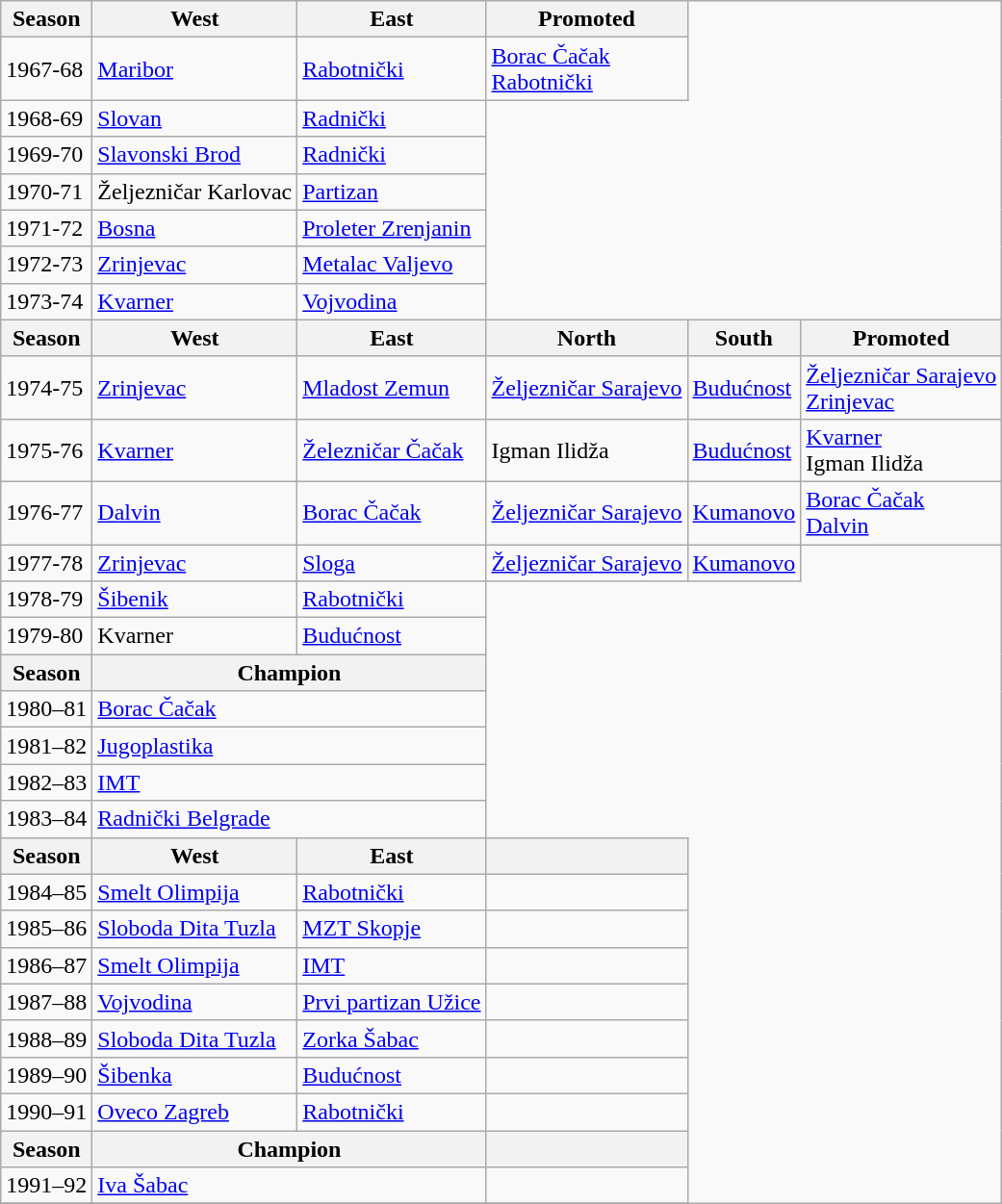<table class="wikitable">
<tr>
<th>Season</th>
<th>West</th>
<th>East</th>
<th>Promoted</th>
</tr>
<tr>
<td>1967-68</td>
<td><a href='#'>Maribor</a></td>
<td><a href='#'>Rabotnički</a></td>
<td><a href='#'>Borac Čačak</a><br><a href='#'>Rabotnički</a></td>
</tr>
<tr>
<td>1968-69</td>
<td><a href='#'>Slovan</a></td>
<td><a href='#'>Radnički</a></td>
</tr>
<tr>
<td>1969-70</td>
<td><a href='#'>Slavonski Brod</a></td>
<td><a href='#'>Radnički</a></td>
</tr>
<tr>
<td>1970-71</td>
<td>Željezničar Karlovac</td>
<td><a href='#'>Partizan</a></td>
</tr>
<tr>
<td>1971-72</td>
<td><a href='#'>Bosna</a></td>
<td><a href='#'>Proleter Zrenjanin</a></td>
</tr>
<tr>
<td>1972-73</td>
<td><a href='#'>Zrinjevac</a></td>
<td><a href='#'>Metalac Valjevo</a></td>
</tr>
<tr>
<td>1973-74</td>
<td><a href='#'>Kvarner</a></td>
<td><a href='#'>Vojvodina</a></td>
</tr>
<tr>
<th>Season</th>
<th>West</th>
<th>East</th>
<th>North</th>
<th>South</th>
<th>Promoted</th>
</tr>
<tr>
<td>1974-75</td>
<td><a href='#'>Zrinjevac</a></td>
<td><a href='#'>Mladost Zemun</a></td>
<td><a href='#'>Željezničar Sarajevo</a></td>
<td><a href='#'>Budućnost</a></td>
<td><a href='#'>Željezničar Sarajevo</a><br><a href='#'>Zrinjevac</a></td>
</tr>
<tr>
<td>1975-76</td>
<td><a href='#'>Kvarner</a></td>
<td><a href='#'>Železničar Čačak</a></td>
<td>Igman Ilidža</td>
<td><a href='#'>Budućnost</a></td>
<td><a href='#'>Kvarner</a><br>Igman Ilidža</td>
</tr>
<tr>
<td>1976-77</td>
<td><a href='#'>Dalvin</a></td>
<td><a href='#'>Borac Čačak</a></td>
<td><a href='#'>Željezničar Sarajevo</a></td>
<td><a href='#'>Kumanovo</a></td>
<td><a href='#'>Borac Čačak</a><br><a href='#'>Dalvin</a></td>
</tr>
<tr>
<td>1977-78</td>
<td><a href='#'>Zrinjevac</a></td>
<td><a href='#'>Sloga</a></td>
<td><a href='#'>Željezničar Sarajevo</a></td>
<td><a href='#'>Kumanovo</a></td>
</tr>
<tr>
<td>1978-79</td>
<td><a href='#'>Šibenik</a></td>
<td> <a href='#'>Rabotnički</a></td>
</tr>
<tr>
<td>1979-80</td>
<td> Kvarner</td>
<td> <a href='#'>Budućnost</a></td>
</tr>
<tr>
<th>Season</th>
<th colspan=2>Champion</th>
</tr>
<tr>
<td>1980–81</td>
<td colspan=2> <a href='#'>Borac Čačak</a></td>
</tr>
<tr>
<td>1981–82</td>
<td colspan=2> <a href='#'>Jugoplastika</a></td>
</tr>
<tr>
<td>1982–83</td>
<td colspan=2> <a href='#'>IMT</a></td>
</tr>
<tr>
<td>1983–84</td>
<td colspan=2> <a href='#'>Radnički Belgrade</a></td>
</tr>
<tr>
<th>Season</th>
<th>West</th>
<th>East</th>
<th></th>
</tr>
<tr>
<td>1984–85</td>
<td> <a href='#'>Smelt Olimpija</a></td>
<td> <a href='#'>Rabotnički</a></td>
<td></td>
</tr>
<tr>
<td>1985–86</td>
<td> <a href='#'>Sloboda Dita Tuzla</a></td>
<td> <a href='#'>MZT Skopje</a></td>
<td></td>
</tr>
<tr>
<td>1986–87</td>
<td> <a href='#'>Smelt Olimpija</a></td>
<td> <a href='#'>IMT</a></td>
<td></td>
</tr>
<tr>
<td>1987–88</td>
<td> <a href='#'>Vojvodina</a></td>
<td> <a href='#'>Prvi partizan Užice</a></td>
<td></td>
</tr>
<tr>
<td>1988–89</td>
<td> <a href='#'>Sloboda Dita Tuzla</a></td>
<td> <a href='#'>Zorka Šabac</a></td>
<td></td>
</tr>
<tr>
<td>1989–90</td>
<td> <a href='#'>Šibenka</a></td>
<td> <a href='#'>Budućnost</a></td>
<td></td>
</tr>
<tr>
<td>1990–91</td>
<td> <a href='#'>Oveco Zagreb</a></td>
<td> <a href='#'>Rabotnički</a></td>
<td></td>
</tr>
<tr>
<th>Season</th>
<th colspan=2>Champion</th>
<th></th>
</tr>
<tr>
<td>1991–92</td>
<td colspan=2> <a href='#'>Iva Šabac</a></td>
<td></td>
</tr>
<tr>
</tr>
</table>
